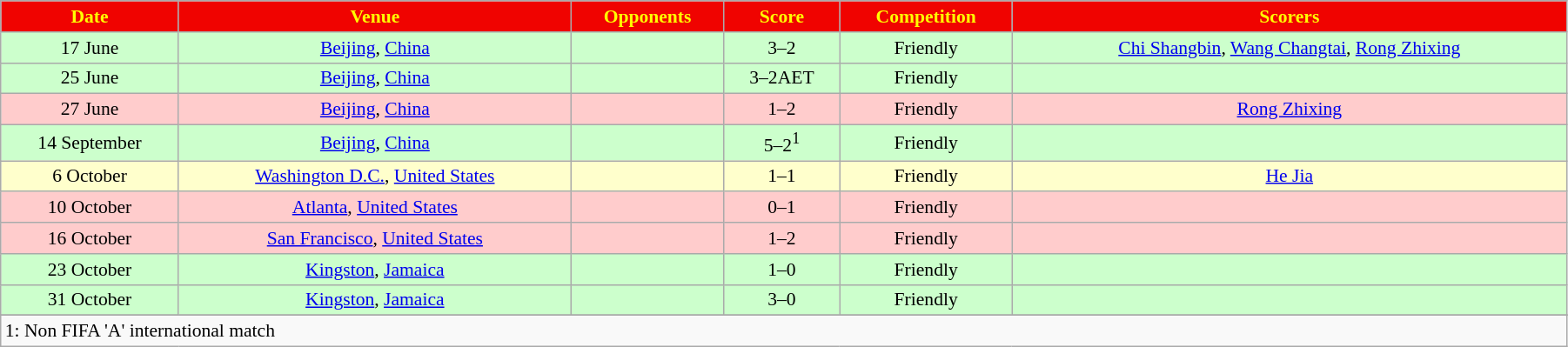<table width=95% class="wikitable" style="text-align: center; font-size: 90%">
<tr bgcolor=#F00300 style="color:yellow">
<td><strong>Date</strong></td>
<td><strong>Venue</strong></td>
<td><strong>Opponents</strong></td>
<td><strong>Score</strong></td>
<td><strong>Competition</strong></td>
<td><strong>Scorers</strong></td>
</tr>
<tr bgcolor=#CCFFCC>
<td>17 June</td>
<td><a href='#'>Beijing</a>, <a href='#'>China</a></td>
<td></td>
<td>3–2</td>
<td>Friendly</td>
<td><a href='#'>Chi Shangbin</a>, <a href='#'>Wang Changtai</a>, <a href='#'>Rong Zhixing</a></td>
</tr>
<tr bgcolor=#CCFFCC>
<td>25 June</td>
<td><a href='#'>Beijing</a>, <a href='#'>China</a></td>
<td></td>
<td>3–2AET</td>
<td>Friendly</td>
<td></td>
</tr>
<tr bgcolor=#FFCCCC>
<td>27 June</td>
<td><a href='#'>Beijing</a>, <a href='#'>China</a></td>
<td></td>
<td>1–2</td>
<td>Friendly</td>
<td><a href='#'>Rong Zhixing</a></td>
</tr>
<tr bgcolor=#CCFFCC>
<td>14 September</td>
<td><a href='#'>Beijing</a>, <a href='#'>China</a></td>
<td></td>
<td>5–2<sup>1</sup></td>
<td>Friendly</td>
<td></td>
</tr>
<tr bgcolor=#FFFFCC>
<td>6 October</td>
<td><a href='#'>Washington D.C.</a>, <a href='#'>United States</a></td>
<td></td>
<td>1–1</td>
<td>Friendly</td>
<td><a href='#'>He Jia</a></td>
</tr>
<tr bgcolor=#FFCCCC>
<td>10 October</td>
<td><a href='#'>Atlanta</a>, <a href='#'>United States</a></td>
<td></td>
<td>0–1</td>
<td>Friendly</td>
<td></td>
</tr>
<tr bgcolor=#FFCCCC>
<td>16 October</td>
<td><a href='#'>San Francisco</a>, <a href='#'>United States</a></td>
<td></td>
<td>1–2</td>
<td>Friendly</td>
<td></td>
</tr>
<tr bgcolor=#CCFFCC>
<td>23 October</td>
<td><a href='#'>Kingston</a>, <a href='#'>Jamaica</a></td>
<td></td>
<td>1–0</td>
<td>Friendly</td>
<td></td>
</tr>
<tr bgcolor=#CCFFCC>
<td>31 October</td>
<td><a href='#'>Kingston</a>, <a href='#'>Jamaica</a></td>
<td></td>
<td>3–0</td>
<td>Friendly</td>
<td></td>
</tr>
<tr>
</tr>
<tr>
<td colspan=6 align=left>1: Non FIFA 'A' international match</td>
</tr>
</table>
